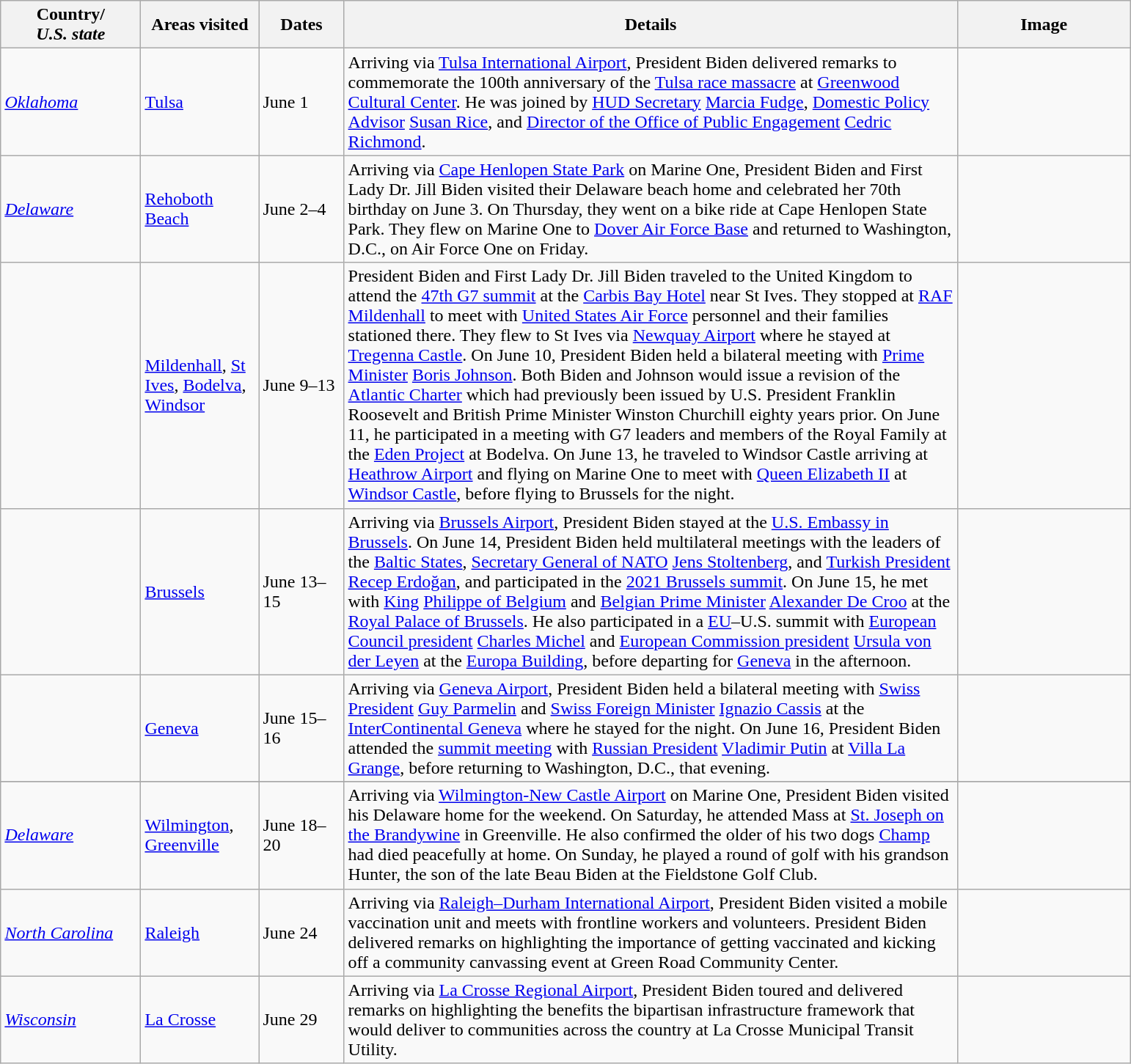<table class="wikitable" style="margin: 1em auto 1em auto">
<tr>
<th width=120>Country/<br><em>U.S. state</em></th>
<th width=100>Areas visited</th>
<th width=70>Dates</th>
<th width=550>Details</th>
<th width=150>Image</th>
</tr>
<tr>
<td> <em><a href='#'>Oklahoma</a></em></td>
<td><a href='#'>Tulsa</a></td>
<td>June 1</td>
<td>Arriving via <a href='#'>Tulsa International Airport</a>, President Biden delivered remarks to commemorate the 100th anniversary of the <a href='#'>Tulsa race massacre</a> at <a href='#'>Greenwood Cultural Center</a>. He was joined by <a href='#'>HUD Secretary</a> <a href='#'>Marcia Fudge</a>, <a href='#'>Domestic Policy Advisor</a> <a href='#'>Susan Rice</a>, and <a href='#'>Director of the Office of Public Engagement</a> <a href='#'>Cedric Richmond</a>.</td>
<td></td>
</tr>
<tr>
<td> <em><a href='#'>Delaware</a></em></td>
<td><a href='#'>Rehoboth Beach</a></td>
<td>June 2–4</td>
<td>Arriving via <a href='#'>Cape Henlopen State Park</a> on Marine One, President Biden and First Lady Dr. Jill Biden visited their Delaware beach home and celebrated her 70th birthday on June 3. On Thursday, they went on a bike ride at Cape Henlopen State Park. They flew on Marine One to <a href='#'>Dover Air Force Base</a> and returned to Washington, D.C., on Air Force One on Friday.</td>
<td></td>
</tr>
<tr>
<td></td>
<td><a href='#'>Mildenhall</a>, <a href='#'>St Ives</a>, <a href='#'>Bodelva</a>, <a href='#'>Windsor</a></td>
<td>June 9–13</td>
<td>President Biden and First Lady Dr. Jill Biden traveled to the United Kingdom to attend the <a href='#'>47th G7 summit</a> at the <a href='#'>Carbis Bay Hotel</a> near St Ives. They stopped at <a href='#'>RAF Mildenhall</a> to meet with <a href='#'>United States Air Force</a> personnel and their families stationed there. They flew to St Ives via <a href='#'>Newquay Airport</a> where he stayed at <a href='#'>Tregenna Castle</a>. On June 10, President Biden held a bilateral meeting with <a href='#'>Prime Minister</a> <a href='#'>Boris Johnson</a>. Both Biden and Johnson would issue a revision of the <a href='#'>Atlantic Charter</a> which had previously been issued by U.S. President Franklin Roosevelt and British Prime Minister Winston Churchill eighty years prior. On June 11, he participated in a meeting with G7 leaders and members of the Royal Family at the <a href='#'>Eden Project</a> at Bodelva. On June 13, he traveled to Windsor Castle arriving at <a href='#'>Heathrow Airport</a> and flying on Marine One to meet with <a href='#'>Queen Elizabeth II</a> at <a href='#'>Windsor Castle</a>, before flying to Brussels for the night.</td>
<td></td>
</tr>
<tr>
<td></td>
<td><a href='#'>Brussels</a></td>
<td>June 13–15</td>
<td>Arriving via <a href='#'>Brussels Airport</a>, President Biden stayed at the <a href='#'>U.S. Embassy in Brussels</a>. On June 14, President Biden held multilateral meetings with the leaders of the <a href='#'>Baltic States</a>, <a href='#'>Secretary General of NATO</a> <a href='#'>Jens Stoltenberg</a>, and <a href='#'>Turkish President</a> <a href='#'>Recep Erdoğan</a>, and participated in the <a href='#'>2021 Brussels summit</a>. On June 15, he met with <a href='#'>King</a> <a href='#'>Philippe of Belgium</a> and <a href='#'>Belgian Prime Minister</a> <a href='#'>Alexander De Croo</a> at the <a href='#'>Royal Palace of Brussels</a>. He also participated in a <a href='#'>EU</a>–U.S. summit with <a href='#'>European Council president</a> <a href='#'>Charles Michel</a> and <a href='#'>European Commission president</a> <a href='#'>Ursula von der Leyen</a> at the <a href='#'>Europa Building</a>, before departing for <a href='#'>Geneva</a> in the afternoon.</td>
<td></td>
</tr>
<tr>
<td></td>
<td><a href='#'>Geneva</a></td>
<td>June 15–16</td>
<td>Arriving via <a href='#'>Geneva Airport</a>, President Biden held a bilateral meeting with <a href='#'>Swiss President</a> <a href='#'>Guy Parmelin</a> and <a href='#'>Swiss Foreign Minister</a> <a href='#'>Ignazio Cassis</a> at the <a href='#'>InterContinental Geneva</a> where he stayed for the night. On June 16, President Biden attended the <a href='#'>summit meeting</a> with <a href='#'>Russian President</a> <a href='#'>Vladimir Putin</a> at <a href='#'>Villa La Grange</a>, before returning to Washington, D.C., that evening.</td>
<td></td>
</tr>
<tr>
</tr>
<tr>
<td> <em><a href='#'>Delaware</a></em></td>
<td><a href='#'>Wilmington</a>, <a href='#'>Greenville</a></td>
<td>June 18–20</td>
<td>Arriving via <a href='#'>Wilmington-New Castle Airport</a> on Marine One, President Biden visited his Delaware home for the weekend. On Saturday, he attended Mass at <a href='#'>St. Joseph on the Brandywine</a> in Greenville. He also confirmed the older of his two dogs <a href='#'>Champ</a> had died peacefully at home. On Sunday, he played a round of golf with his grandson Hunter, the son of the late Beau Biden at the Fieldstone Golf Club.</td>
<td></td>
</tr>
<tr>
<td> <em><a href='#'>North Carolina</a></em></td>
<td><a href='#'>Raleigh</a></td>
<td>June 24</td>
<td>Arriving via <a href='#'>Raleigh–Durham International Airport</a>, President Biden visited a mobile vaccination unit and meets with frontline workers and volunteers. President Biden delivered remarks on highlighting the importance of getting vaccinated and kicking off a community canvassing event at Green Road Community Center.</td>
<td></td>
</tr>
<tr>
<td> <em><a href='#'>Wisconsin</a></em></td>
<td><a href='#'>La Crosse</a></td>
<td>June 29</td>
<td>Arriving via <a href='#'>La Crosse Regional Airport</a>, President Biden toured and delivered remarks on highlighting the benefits the bipartisan infrastructure framework that would deliver to communities across the country at La Crosse Municipal Transit Utility.</td>
<td></td>
</tr>
</table>
